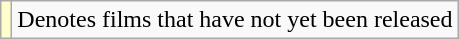<table class="wikitable">
<tr>
<td style="background:#ffc;"></td>
<td>Denotes films that have not yet been released</td>
</tr>
</table>
